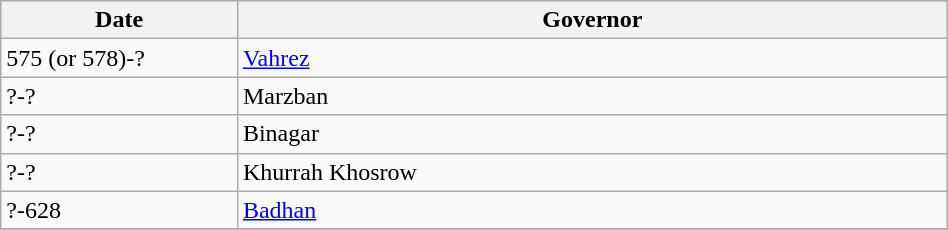<table class="wikitable"  width="50%">
<tr bgcolor="#FFDEAD">
<th width="25%">Date</th>
<th width="75%">Governor</th>
</tr>
<tr>
<td>575 (or 578)-?</td>
<td><a href='#'>Vahrez</a></td>
</tr>
<tr>
<td>?-?</td>
<td>Marzban</td>
</tr>
<tr>
<td>?-?</td>
<td>Binagar</td>
</tr>
<tr>
<td>?-?</td>
<td>Khurrah Khosrow</td>
</tr>
<tr>
<td>?-628</td>
<td><a href='#'>Badhan</a></td>
</tr>
<tr>
</tr>
</table>
